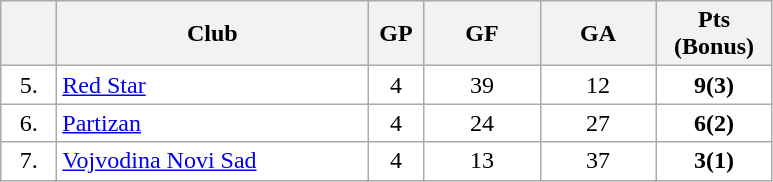<table class="wikitable">
<tr>
<th width="30"></th>
<th width="200">Club</th>
<th width="30">GP</th>
<th width="70">GF</th>
<th width="70">GA</th>
<th width="70">Pts (Bonus)</th>
</tr>
<tr bgcolor="#FFFFFF" align="center">
<td>5.</td>
<td align="left"><a href='#'>Red Star</a></td>
<td>4</td>
<td>39</td>
<td>12</td>
<td><strong>9(3)</strong></td>
</tr>
<tr bgcolor="#FFFFFF" align="center">
<td>6.</td>
<td align="left"><a href='#'>Partizan</a></td>
<td>4</td>
<td>24</td>
<td>27</td>
<td><strong>6(2)</strong></td>
</tr>
<tr bgcolor="#FFFFFF" align="center">
<td>7.</td>
<td align="left"><a href='#'>Vojvodina Novi Sad</a></td>
<td>4</td>
<td>13</td>
<td>37</td>
<td><strong>3(1)</strong></td>
</tr>
</table>
